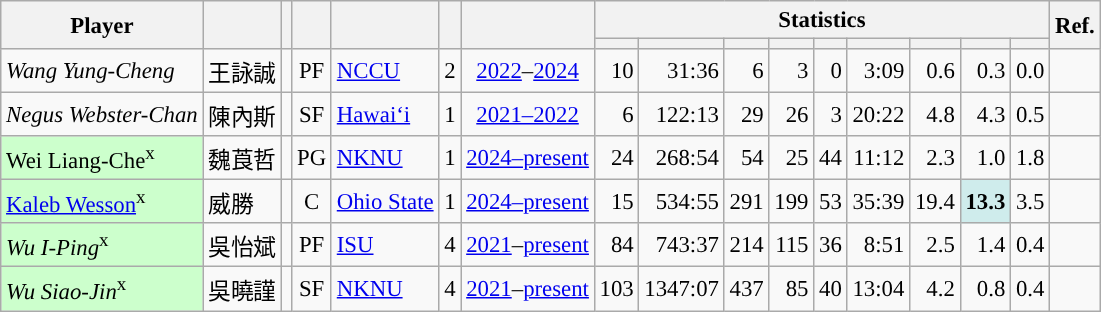<table class="wikitable sortable" style="font-size:95%; text-align:right;">
<tr>
<th rowspan="2">Player</th>
<th rowspan="2"></th>
<th rowspan="2"></th>
<th rowspan="2"></th>
<th rowspan="2"></th>
<th rowspan="2"></th>
<th rowspan="2"></th>
<th colspan="9">Statistics</th>
<th rowspan="2">Ref.</th>
</tr>
<tr>
<th></th>
<th></th>
<th></th>
<th></th>
<th></th>
<th></th>
<th></th>
<th></th>
<th></th>
</tr>
<tr>
<td align="left"><em>Wang Yung-Cheng</em></td>
<td align="left">王詠誠</td>
<td align="center"></td>
<td align="center">PF</td>
<td align="left"><a href='#'>NCCU</a></td>
<td align="center">2</td>
<td align="center"><a href='#'>2022</a>–<a href='#'>2024</a></td>
<td>10</td>
<td>31:36</td>
<td>6</td>
<td>3</td>
<td>0</td>
<td>3:09</td>
<td>0.6</td>
<td>0.3</td>
<td>0.0</td>
<td align="center"></td>
</tr>
<tr>
<td align="left"><em>Negus Webster-Chan</em></td>
<td align="left">陳內斯</td>
<td align="center"></td>
<td align="center">SF</td>
<td align="left"><a href='#'>Hawaiʻi</a></td>
<td align="center">1</td>
<td align="center"><a href='#'>2021–2022</a></td>
<td>6</td>
<td>122:13</td>
<td>29</td>
<td>26</td>
<td>3</td>
<td>20:22</td>
<td>4.8</td>
<td>4.3</td>
<td>0.5</td>
<td align="center"></td>
</tr>
<tr>
<td align="left" bgcolor="#CCFFCC">Wei Liang-Che<sup>x</sup></td>
<td align="left">魏莨哲</td>
<td align="center"></td>
<td align="center">PG</td>
<td align="left"><a href='#'>NKNU</a></td>
<td align="center">1</td>
<td align="center"><a href='#'>2024–present</a></td>
<td>24</td>
<td>268:54</td>
<td>54</td>
<td>25</td>
<td>44</td>
<td>11:12</td>
<td>2.3</td>
<td>1.0</td>
<td>1.8</td>
<td align="center"></td>
</tr>
<tr>
<td align="left" bgcolor="#CCFFCC"><a href='#'>Kaleb Wesson</a><sup>x</sup></td>
<td align="left">威勝</td>
<td align="center"></td>
<td align="center">C</td>
<td align="left"><a href='#'>Ohio State</a></td>
<td align="center">1</td>
<td align="center"><a href='#'>2024–present</a></td>
<td>15</td>
<td>534:55</td>
<td>291</td>
<td>199</td>
<td>53</td>
<td>35:39</td>
<td>19.4</td>
<td bgcolor="#CFECEC"><strong>13.3</strong></td>
<td>3.5</td>
<td align="center"></td>
</tr>
<tr>
<td align="left" bgcolor="#CCFFCC"><em>Wu I-Ping</em><sup>x</sup></td>
<td align="left">吳怡斌</td>
<td align="center"></td>
<td align="center">PF</td>
<td align="left"><a href='#'>ISU</a></td>
<td align="center">4</td>
<td align="center"><a href='#'>2021</a>–<a href='#'>present</a></td>
<td>84</td>
<td>743:37</td>
<td>214</td>
<td>115</td>
<td>36</td>
<td>8:51</td>
<td>2.5</td>
<td>1.4</td>
<td>0.4</td>
<td align="center"></td>
</tr>
<tr>
<td align="left" bgcolor="#CCFFCC"><em>Wu Siao-Jin</em><sup>x</sup></td>
<td align="left">吳曉謹</td>
<td align="center"></td>
<td align="center">SF</td>
<td align="left"><a href='#'>NKNU</a></td>
<td align="center">4</td>
<td align="center"><a href='#'>2021</a>–<a href='#'>present</a></td>
<td>103</td>
<td>1347:07</td>
<td>437</td>
<td>85</td>
<td>40</td>
<td>13:04</td>
<td>4.2</td>
<td>0.8</td>
<td>0.4</td>
<td align="center"></td>
</tr>
</table>
